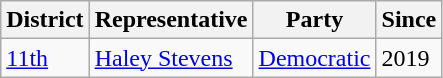<table class="wikitable">
<tr>
<th>District</th>
<th>Representative</th>
<th>Party</th>
<th>Since</th>
</tr>
<tr>
<td><a href='#'>11th</a></td>
<td><a href='#'>Haley Stevens</a></td>
<td><a href='#'>Democratic</a></td>
<td>2019</td>
</tr>
</table>
